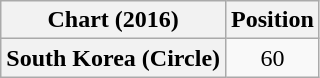<table class="wikitable plainrowheaders" style="text-align:center">
<tr>
<th scope="col">Chart (2016)</th>
<th scope="col">Position</th>
</tr>
<tr>
<th scope="row">South Korea (Circle)</th>
<td>60</td>
</tr>
</table>
